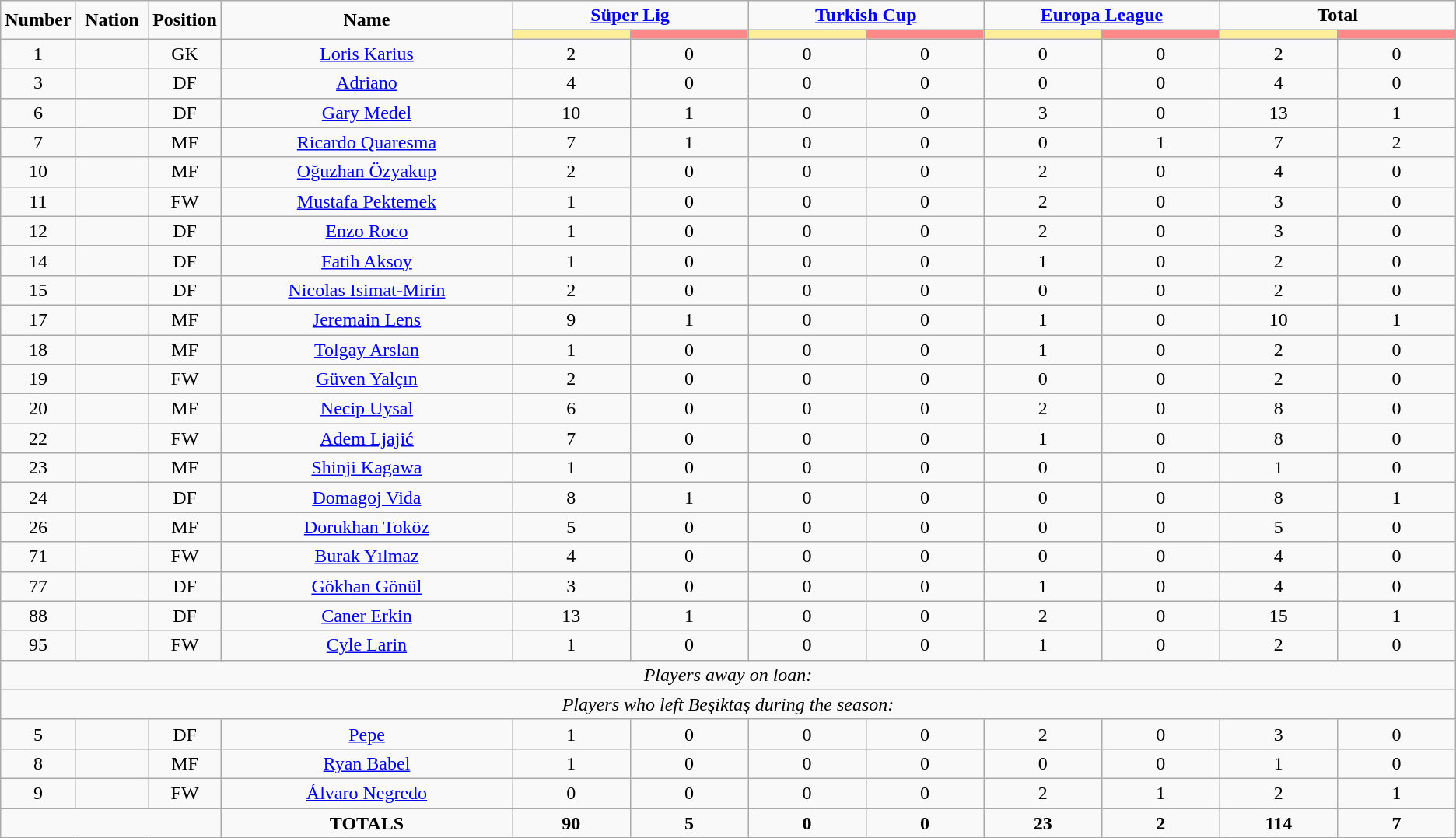<table class="wikitable" style="text-align:center;">
<tr>
<td rowspan="2"  style="width:5%; text-align:center;"><strong>Number</strong></td>
<td rowspan="2"  style="width:5%; text-align:center;"><strong>Nation</strong></td>
<td rowspan="2"  style="width:5%; text-align:center;"><strong>Position</strong></td>
<td rowspan="2"  style="width:20%; text-align:center;"><strong>Name</strong></td>
<td colspan="2" style="text-align:center;"><strong><a href='#'>Süper Lig</a></strong></td>
<td colspan="2" style="text-align:center;"><strong><a href='#'>Turkish Cup</a></strong></td>
<td colspan="2" style="text-align:center;"><strong><a href='#'>Europa League</a></strong></td>
<td colspan="2" style="text-align:center;"><strong>Total</strong></td>
</tr>
<tr>
<th style="width:60px; background:#fe9;"></th>
<th style="width:60px; background:#ff8888;"></th>
<th style="width:60px; background:#fe9;"></th>
<th style="width:60px; background:#ff8888;"></th>
<th style="width:60px; background:#fe9;"></th>
<th style="width:60px; background:#ff8888;"></th>
<th style="width:60px; background:#fe9;"></th>
<th style="width:60px; background:#ff8888;"></th>
</tr>
<tr>
<td>1</td>
<td></td>
<td>GK</td>
<td><a href='#'>Loris Karius</a></td>
<td>2</td>
<td>0</td>
<td>0</td>
<td>0</td>
<td>0</td>
<td>0</td>
<td>2</td>
<td>0</td>
</tr>
<tr>
<td>3</td>
<td></td>
<td>DF</td>
<td><a href='#'>Adriano</a></td>
<td>4</td>
<td>0</td>
<td>0</td>
<td>0</td>
<td>0</td>
<td>0</td>
<td>4</td>
<td>0</td>
</tr>
<tr>
<td>6</td>
<td></td>
<td>DF</td>
<td><a href='#'>Gary Medel</a></td>
<td>10</td>
<td>1</td>
<td>0</td>
<td>0</td>
<td>3</td>
<td>0</td>
<td>13</td>
<td>1</td>
</tr>
<tr>
<td>7</td>
<td></td>
<td>MF</td>
<td><a href='#'>Ricardo Quaresma</a></td>
<td>7</td>
<td>1</td>
<td>0</td>
<td>0</td>
<td>0</td>
<td>1</td>
<td>7</td>
<td>2</td>
</tr>
<tr>
<td>10</td>
<td></td>
<td>MF</td>
<td><a href='#'>Oğuzhan Özyakup</a></td>
<td>2</td>
<td>0</td>
<td>0</td>
<td>0</td>
<td>2</td>
<td>0</td>
<td>4</td>
<td>0</td>
</tr>
<tr>
<td>11</td>
<td></td>
<td>FW</td>
<td><a href='#'>Mustafa Pektemek</a></td>
<td>1</td>
<td>0</td>
<td>0</td>
<td>0</td>
<td>2</td>
<td>0</td>
<td>3</td>
<td>0</td>
</tr>
<tr>
<td>12</td>
<td></td>
<td>DF</td>
<td><a href='#'>Enzo Roco</a></td>
<td>1</td>
<td>0</td>
<td>0</td>
<td>0</td>
<td>2</td>
<td>0</td>
<td>3</td>
<td>0</td>
</tr>
<tr>
<td>14</td>
<td></td>
<td>DF</td>
<td><a href='#'>Fatih Aksoy</a></td>
<td>1</td>
<td>0</td>
<td>0</td>
<td>0</td>
<td>1</td>
<td>0</td>
<td>2</td>
<td>0</td>
</tr>
<tr>
<td>15</td>
<td></td>
<td>DF</td>
<td><a href='#'>Nicolas Isimat-Mirin</a></td>
<td>2</td>
<td>0</td>
<td>0</td>
<td>0</td>
<td>0</td>
<td>0</td>
<td>2</td>
<td>0</td>
</tr>
<tr>
<td>17</td>
<td></td>
<td>MF</td>
<td><a href='#'>Jeremain Lens</a></td>
<td>9</td>
<td>1</td>
<td>0</td>
<td>0</td>
<td>1</td>
<td>0</td>
<td>10</td>
<td>1</td>
</tr>
<tr>
<td>18</td>
<td></td>
<td>MF</td>
<td><a href='#'>Tolgay Arslan</a></td>
<td>1</td>
<td>0</td>
<td>0</td>
<td>0</td>
<td>1</td>
<td>0</td>
<td>2</td>
<td>0</td>
</tr>
<tr>
<td>19</td>
<td></td>
<td>FW</td>
<td><a href='#'>Güven Yalçın</a></td>
<td>2</td>
<td>0</td>
<td>0</td>
<td>0</td>
<td>0</td>
<td>0</td>
<td>2</td>
<td>0</td>
</tr>
<tr>
<td>20</td>
<td></td>
<td>MF</td>
<td><a href='#'>Necip Uysal</a></td>
<td>6</td>
<td>0</td>
<td>0</td>
<td>0</td>
<td>2</td>
<td>0</td>
<td>8</td>
<td>0</td>
</tr>
<tr>
<td>22</td>
<td></td>
<td>FW</td>
<td><a href='#'>Adem Ljajić</a></td>
<td>7</td>
<td>0</td>
<td>0</td>
<td>0</td>
<td>1</td>
<td>0</td>
<td>8</td>
<td>0</td>
</tr>
<tr>
<td>23</td>
<td></td>
<td>MF</td>
<td><a href='#'>Shinji Kagawa</a></td>
<td>1</td>
<td>0</td>
<td>0</td>
<td>0</td>
<td>0</td>
<td>0</td>
<td>1</td>
<td>0</td>
</tr>
<tr>
<td>24</td>
<td></td>
<td>DF</td>
<td><a href='#'>Domagoj Vida</a></td>
<td>8</td>
<td>1</td>
<td>0</td>
<td>0</td>
<td>0</td>
<td>0</td>
<td>8</td>
<td>1</td>
</tr>
<tr>
<td>26</td>
<td></td>
<td>MF</td>
<td><a href='#'>Dorukhan Toköz</a></td>
<td>5</td>
<td>0</td>
<td>0</td>
<td>0</td>
<td>0</td>
<td>0</td>
<td>5</td>
<td>0</td>
</tr>
<tr>
<td>71</td>
<td></td>
<td>FW</td>
<td><a href='#'>Burak Yılmaz</a></td>
<td>4</td>
<td>0</td>
<td>0</td>
<td>0</td>
<td>0</td>
<td>0</td>
<td>4</td>
<td>0</td>
</tr>
<tr>
<td>77</td>
<td></td>
<td>DF</td>
<td><a href='#'>Gökhan Gönül</a></td>
<td>3</td>
<td>0</td>
<td>0</td>
<td>0</td>
<td>1</td>
<td>0</td>
<td>4</td>
<td>0</td>
</tr>
<tr>
<td>88</td>
<td></td>
<td>DF</td>
<td><a href='#'>Caner Erkin</a></td>
<td>13</td>
<td>1</td>
<td>0</td>
<td>0</td>
<td>2</td>
<td>0</td>
<td>15</td>
<td>1</td>
</tr>
<tr>
<td>95</td>
<td></td>
<td>FW</td>
<td><a href='#'>Cyle Larin</a></td>
<td>1</td>
<td>0</td>
<td>0</td>
<td>0</td>
<td>1</td>
<td>0</td>
<td>2</td>
<td>0</td>
</tr>
<tr>
<td colspan="14"><em>Players away on loan:</em></td>
</tr>
<tr>
<td colspan="14"><em>Players who left Beşiktaş during the season:</em></td>
</tr>
<tr>
<td>5</td>
<td></td>
<td>DF</td>
<td><a href='#'>Pepe</a></td>
<td>1</td>
<td>0</td>
<td>0</td>
<td>0</td>
<td>2</td>
<td>0</td>
<td>3</td>
<td>0</td>
</tr>
<tr>
<td>8</td>
<td></td>
<td>MF</td>
<td><a href='#'>Ryan Babel</a></td>
<td>1</td>
<td>0</td>
<td>0</td>
<td>0</td>
<td>0</td>
<td>0</td>
<td>1</td>
<td>0</td>
</tr>
<tr>
<td>9</td>
<td></td>
<td>FW</td>
<td><a href='#'>Álvaro Negredo</a></td>
<td>0</td>
<td>0</td>
<td>0</td>
<td>0</td>
<td>2</td>
<td>1</td>
<td>2</td>
<td>1</td>
</tr>
<tr>
<td colspan="3"></td>
<td><strong>TOTALS</strong></td>
<td><strong>90</strong></td>
<td><strong>5</strong></td>
<td><strong>0</strong></td>
<td><strong>0</strong></td>
<td><strong>23</strong></td>
<td><strong>2</strong></td>
<td><strong>114</strong></td>
<td><strong>7</strong></td>
</tr>
</table>
